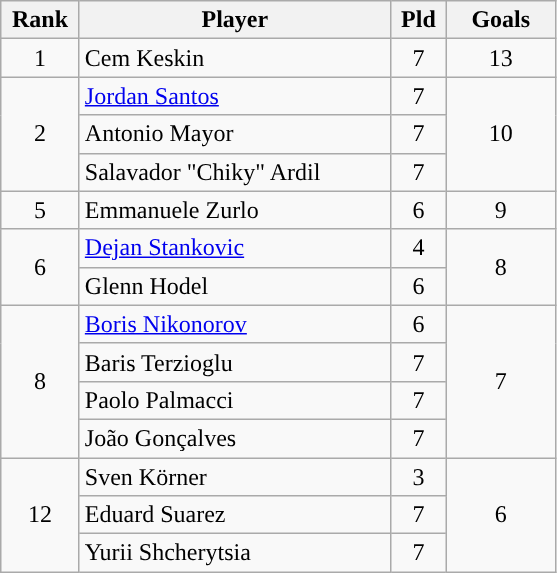<table class="wikitable" style="text-align:center">
<tr>
<th width=45>Rank</th>
<th width=200>Player</th>
<th width=30>Pld</th>
<th width=65>Goals</th>
</tr>
<tr>
<td>1</td>
<td style="text-align:left"> Cem Keskin</td>
<td>7</td>
<td>13</td>
</tr>
<tr>
<td rowspan=3>2</td>
<td style="text-align:left"> <a href='#'>Jordan Santos</a></td>
<td>7</td>
<td rowspan=3>10</td>
</tr>
<tr>
<td style="text-align:left"> Antonio Mayor</td>
<td>7</td>
</tr>
<tr>
<td style="text-align:left"> Salavador "Chiky" Ardil</td>
<td>7</td>
</tr>
<tr>
<td>5</td>
<td style="text-align:left"> Emmanuele Zurlo</td>
<td>6</td>
<td>9</td>
</tr>
<tr>
<td rowspan=2>6</td>
<td style="text-align:left"> <a href='#'>Dejan Stankovic</a></td>
<td>4</td>
<td rowspan=2>8</td>
</tr>
<tr>
<td style="text-align:left"> Glenn Hodel</td>
<td>6</td>
</tr>
<tr>
<td rowspan=4>8</td>
<td style="text-align:left"> <a href='#'>Boris Nikonorov</a></td>
<td>6</td>
<td rowspan=4>7</td>
</tr>
<tr>
<td style="text-align:left"> Baris Terzioglu</td>
<td>7</td>
</tr>
<tr>
<td style="text-align:left"> Paolo Palmacci</td>
<td>7</td>
</tr>
<tr>
<td style="text-align:left"> João Gonçalves</td>
<td>7</td>
</tr>
<tr>
<td rowspan=3>12</td>
<td style="text-align:left"> Sven Körner</td>
<td>3</td>
<td rowspan=3>6</td>
</tr>
<tr>
<td style="text-align:left"> Eduard Suarez</td>
<td>7</td>
</tr>
<tr>
<td style="text-align:left"> Yurii Shcherytsia</td>
<td>7</td>
</tr>
</table>
